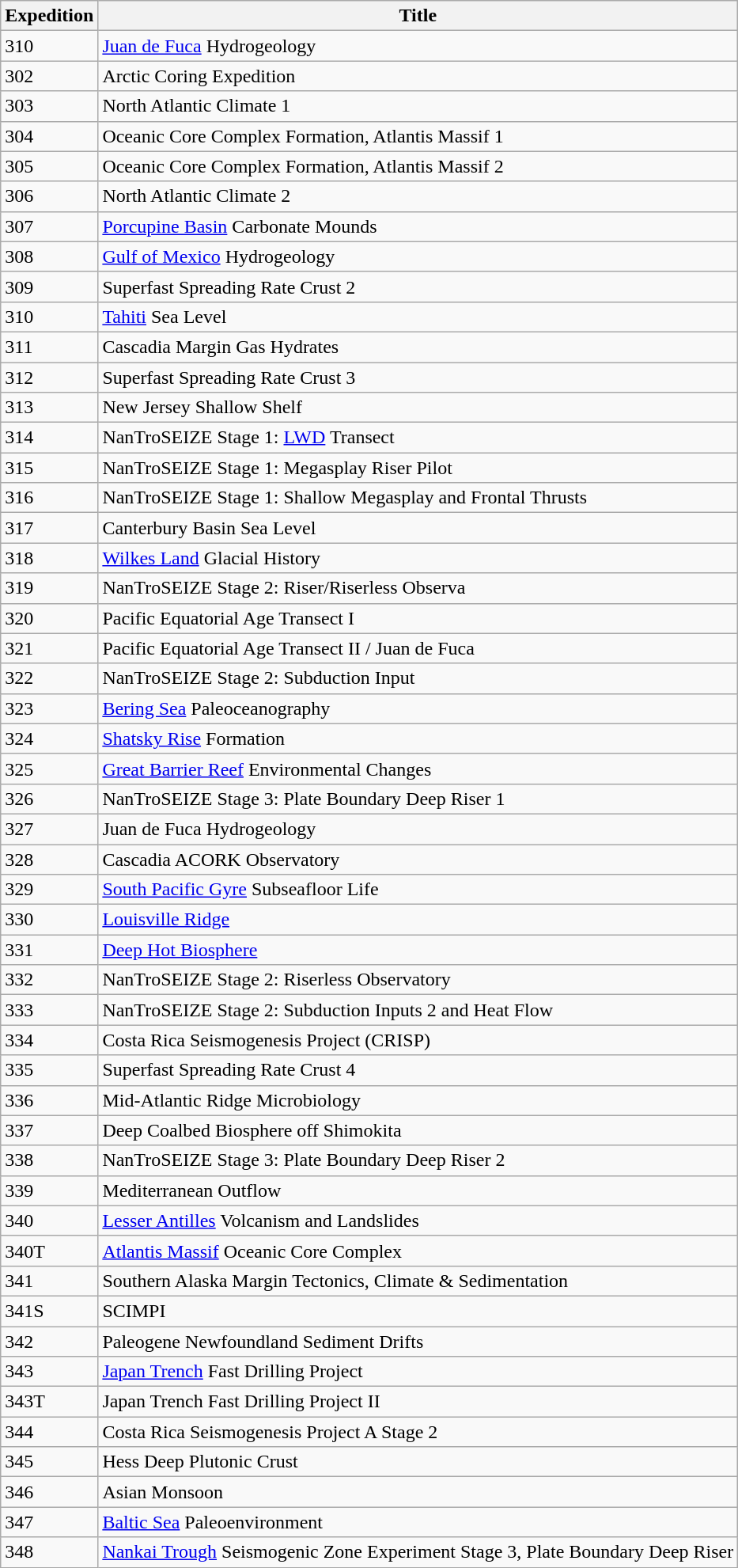<table class="wikitable">
<tr>
<th>Expedition</th>
<th>Title</th>
</tr>
<tr>
<td>310</td>
<td><a href='#'>Juan de Fuca</a> Hydrogeology</td>
</tr>
<tr>
<td>302</td>
<td>Arctic Coring Expedition</td>
</tr>
<tr>
<td>303</td>
<td>North Atlantic Climate 1</td>
</tr>
<tr>
<td>304</td>
<td>Oceanic Core Complex Formation, Atlantis Massif 1</td>
</tr>
<tr>
<td>305</td>
<td>Oceanic Core Complex Formation, Atlantis Massif 2</td>
</tr>
<tr>
<td>306</td>
<td>North Atlantic Climate 2</td>
</tr>
<tr>
<td>307</td>
<td><a href='#'>Porcupine Basin</a> Carbonate Mounds</td>
</tr>
<tr>
<td>308</td>
<td><a href='#'>Gulf of Mexico</a> Hydrogeology</td>
</tr>
<tr>
<td>309</td>
<td>Superfast Spreading Rate Crust 2</td>
</tr>
<tr>
<td>310</td>
<td><a href='#'>Tahiti</a> Sea Level</td>
</tr>
<tr>
<td>311</td>
<td>Cascadia Margin Gas Hydrates</td>
</tr>
<tr>
<td>312</td>
<td>Superfast Spreading Rate Crust 3</td>
</tr>
<tr>
<td>313</td>
<td>New Jersey Shallow Shelf</td>
</tr>
<tr>
<td>314</td>
<td>NanTroSEIZE Stage 1: <a href='#'>LWD</a> Transect</td>
</tr>
<tr>
<td>315</td>
<td>NanTroSEIZE Stage 1: Megasplay Riser Pilot</td>
</tr>
<tr>
<td>316</td>
<td>NanTroSEIZE Stage 1: Shallow Megasplay and Frontal Thrusts</td>
</tr>
<tr>
<td>317</td>
<td>Canterbury Basin Sea Level</td>
</tr>
<tr>
<td>318</td>
<td><a href='#'>Wilkes Land</a> Glacial History</td>
</tr>
<tr>
<td>319</td>
<td>NanTroSEIZE Stage 2: Riser/Riserless Observa</td>
</tr>
<tr>
<td>320</td>
<td>Pacific Equatorial Age Transect I</td>
</tr>
<tr>
<td>321</td>
<td>Pacific Equatorial Age Transect II / Juan de Fuca</td>
</tr>
<tr>
<td>322</td>
<td>NanTroSEIZE Stage 2: Subduction Input</td>
</tr>
<tr>
<td>323</td>
<td><a href='#'>Bering Sea</a> Paleoceanography</td>
</tr>
<tr>
<td>324</td>
<td><a href='#'>Shatsky Rise</a> Formation</td>
</tr>
<tr>
<td>325</td>
<td><a href='#'>Great Barrier Reef</a> Environmental Changes</td>
</tr>
<tr>
<td>326</td>
<td>NanTroSEIZE Stage 3: Plate Boundary Deep Riser 1</td>
</tr>
<tr>
<td>327</td>
<td>Juan de Fuca Hydrogeology</td>
</tr>
<tr>
<td>328</td>
<td>Cascadia ACORK Observatory</td>
</tr>
<tr>
<td>329</td>
<td><a href='#'>South Pacific Gyre</a> Subseafloor Life</td>
</tr>
<tr>
<td>330</td>
<td><a href='#'>Louisville Ridge</a></td>
</tr>
<tr>
<td>331</td>
<td><a href='#'>Deep Hot Biosphere</a></td>
</tr>
<tr>
<td>332</td>
<td>NanTroSEIZE Stage 2: Riserless Observatory</td>
</tr>
<tr>
<td>333</td>
<td>NanTroSEIZE Stage 2: Subduction Inputs 2 and Heat Flow</td>
</tr>
<tr>
<td>334</td>
<td>Costa Rica Seismogenesis Project (CRISP)</td>
</tr>
<tr>
<td>335</td>
<td>Superfast Spreading Rate Crust 4</td>
</tr>
<tr>
<td>336</td>
<td>Mid-Atlantic Ridge Microbiology</td>
</tr>
<tr>
<td>337</td>
<td>Deep Coalbed Biosphere off Shimokita</td>
</tr>
<tr>
<td>338</td>
<td>NanTroSEIZE Stage 3: Plate Boundary Deep Riser 2</td>
</tr>
<tr>
<td>339</td>
<td>Mediterranean Outflow</td>
</tr>
<tr>
<td>340</td>
<td><a href='#'>Lesser Antilles</a> Volcanism and Landslides</td>
</tr>
<tr>
<td>340T</td>
<td><a href='#'>Atlantis Massif</a> Oceanic Core Complex</td>
</tr>
<tr>
<td>341</td>
<td>Southern Alaska Margin Tectonics, Climate & Sedimentation</td>
</tr>
<tr>
<td>341S</td>
<td>SCIMPI</td>
</tr>
<tr>
<td>342</td>
<td>Paleogene Newfoundland Sediment Drifts</td>
</tr>
<tr>
<td>343</td>
<td><a href='#'>Japan Trench</a> Fast Drilling Project</td>
</tr>
<tr>
<td>343T</td>
<td>Japan Trench Fast Drilling Project II</td>
</tr>
<tr>
<td>344</td>
<td>Costa Rica Seismogenesis Project A Stage 2</td>
</tr>
<tr>
<td>345</td>
<td>Hess Deep Plutonic Crust</td>
</tr>
<tr>
<td>346</td>
<td>Asian Monsoon</td>
</tr>
<tr>
<td>347</td>
<td><a href='#'>Baltic Sea</a> Paleoenvironment</td>
</tr>
<tr>
<td>348</td>
<td><a href='#'>Nankai Trough</a> Seismogenic Zone Experiment Stage 3, Plate Boundary Deep Riser</td>
</tr>
</table>
